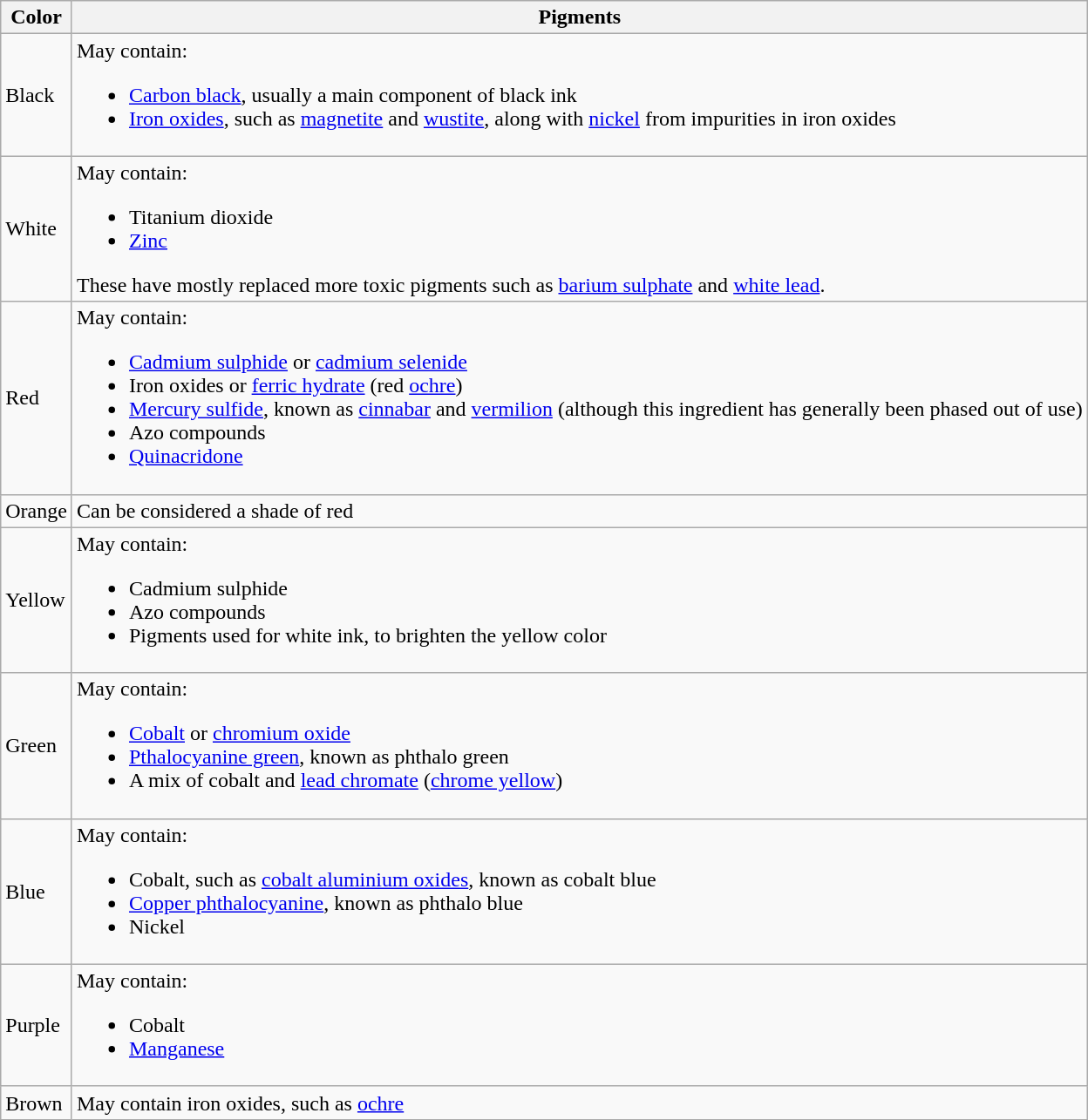<table class="wikitable">
<tr>
<th>Color</th>
<th>Pigments</th>
</tr>
<tr>
<td>Black</td>
<td>May contain:<br><ul><li><a href='#'>Carbon black</a>, usually a main component of black ink</li><li><a href='#'>Iron oxides</a>, such as <a href='#'>magnetite</a> and <a href='#'>wustite</a>, along with <a href='#'>nickel</a> from impurities in iron oxides</li></ul></td>
</tr>
<tr>
<td>White</td>
<td>May contain:<br><ul><li>Titanium dioxide</li><li><a href='#'>Zinc</a></li></ul>These have mostly replaced more toxic pigments such as <a href='#'>barium sulphate</a> and <a href='#'>white lead</a>.</td>
</tr>
<tr>
<td>Red</td>
<td>May contain:<br><ul><li><a href='#'>Cadmium sulphide</a> or <a href='#'>cadmium selenide</a></li><li>Iron oxides or <a href='#'>ferric hydrate</a> (red <a href='#'>ochre</a>)</li><li><a href='#'>Mercury sulfide</a>, known as <a href='#'>cinnabar</a> and <a href='#'>vermilion</a> (although this ingredient has generally been phased out of use)</li><li>Azo compounds</li><li><a href='#'>Quinacridone</a></li></ul></td>
</tr>
<tr>
<td>Orange</td>
<td>Can be considered a shade of red</td>
</tr>
<tr>
<td>Yellow</td>
<td>May contain:<br><ul><li>Cadmium sulphide</li><li>Azo compounds</li><li>Pigments used for white ink, to brighten the yellow color</li></ul></td>
</tr>
<tr>
<td>Green</td>
<td>May contain:<br><ul><li><a href='#'>Cobalt</a> or <a href='#'>chromium oxide</a></li><li><a href='#'>Pthalocyanine green</a>, known as phthalo green</li><li>A mix of cobalt and <a href='#'>lead chromate</a> (<a href='#'>chrome yellow</a>)</li></ul></td>
</tr>
<tr>
<td>Blue</td>
<td>May contain:<br><ul><li>Cobalt, such as <a href='#'>cobalt aluminium oxides</a>, known as cobalt blue</li><li><a href='#'>Copper phthalocyanine</a>, known as phthalo blue</li><li>Nickel</li></ul></td>
</tr>
<tr>
<td>Purple</td>
<td>May contain:<br><ul><li>Cobalt</li><li><a href='#'>Manganese</a></li></ul></td>
</tr>
<tr>
<td>Brown</td>
<td>May contain iron oxides, such as <a href='#'>ochre</a></td>
</tr>
</table>
